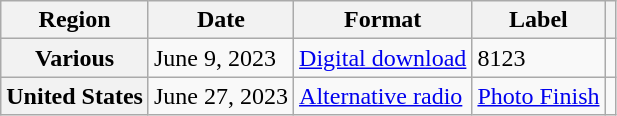<table class="wikitable plainrowheaders">
<tr>
<th scope="col">Region</th>
<th scope="col">Date</th>
<th scope="col">Format</th>
<th scope="col">Label</th>
<th scope="col"></th>
</tr>
<tr>
<th scope="row">Various</th>
<td>June 9, 2023</td>
<td><a href='#'>Digital download</a></td>
<td>8123</td>
<td align="center"></td>
</tr>
<tr>
<th scope="row">United States</th>
<td>June 27, 2023</td>
<td><a href='#'>Alternative radio</a></td>
<td><a href='#'>Photo Finish</a></td>
<td align="center"></td>
</tr>
</table>
